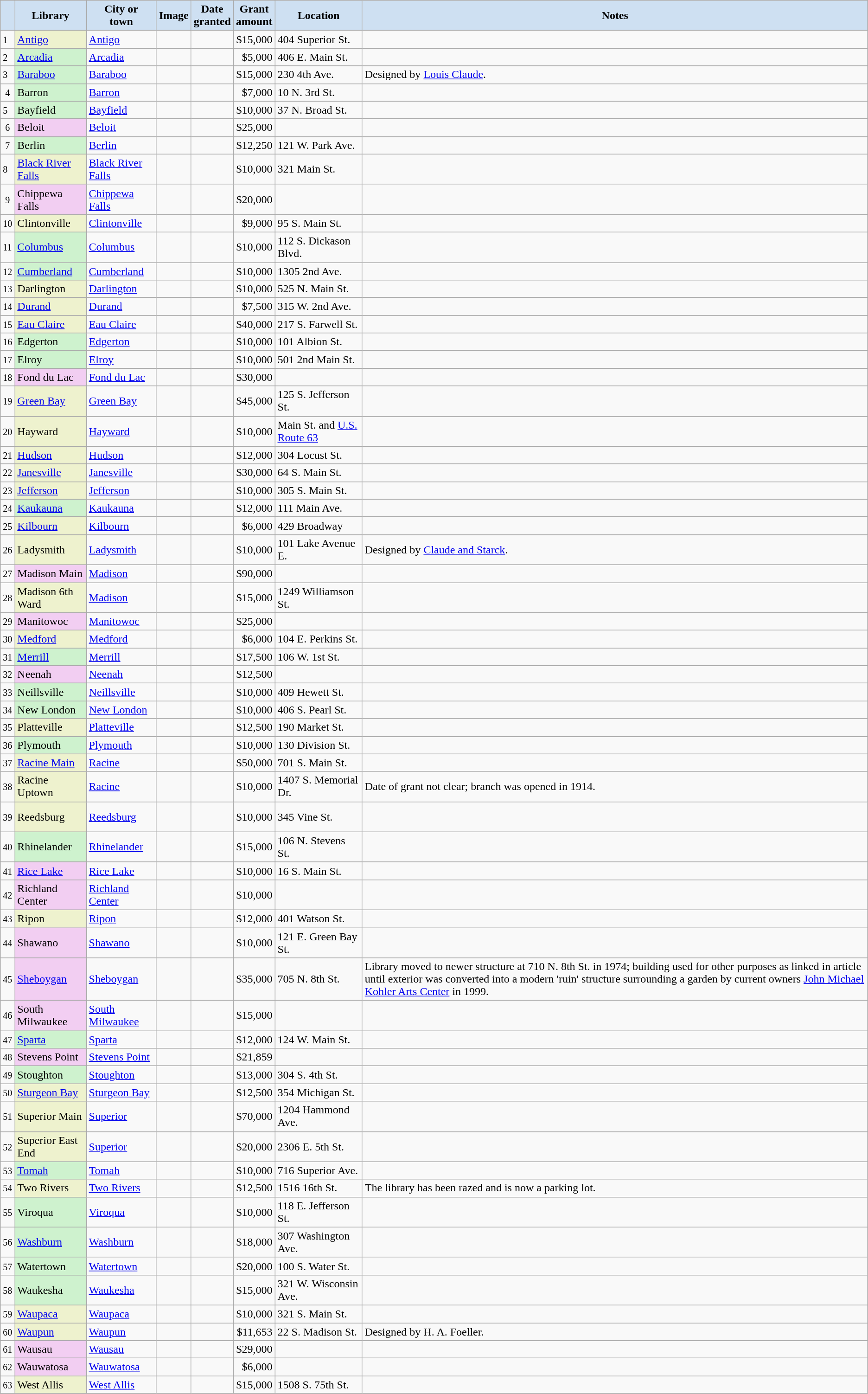<table class="wikitable sortable" align="center">
<tr>
<th style="background-color:#CEE0F2;"></th>
<th style="background-color:#CEE0F2;">Library</th>
<th style="background-color:#CEE0F2;">City or<br>town</th>
<th style="background-color:#CEE0F2;" class="unsortable">Image</th>
<th style="background-color:#CEE0F2;">Date<br>granted</th>
<th style="background-color:#CEE0F2;">Grant<br>amount</th>
<th style="background-color:#CEE0F2;">Location</th>
<th style="background-color:#CEE0F2;">Notes</th>
</tr>
<tr ->
<td><small>1</small></td>
<td style="background-color:#EEF2CE;"><a href='#'>Antigo</a></td>
<td><a href='#'>Antigo</a></td>
<td></td>
<td></td>
<td align=right>$15,000</td>
<td>404 Superior St.<br><small></small></td>
<td></td>
</tr>
<tr ->
<td><small>2</small></td>
<td style="background-color:#CEF2CE;"><a href='#'>Arcadia</a></td>
<td><a href='#'>Arcadia</a></td>
<td></td>
<td></td>
<td align=right>$5,000</td>
<td>406 E. Main St.<br><small></small></td>
<td></td>
</tr>
<tr ->
<td><small>3</small></td>
<td style="background-color:#CEF2CE;"><a href='#'>Baraboo</a></td>
<td><a href='#'>Baraboo</a></td>
<td></td>
<td></td>
<td align=right>$15,000</td>
<td>230 4th Ave.<br><small></small></td>
<td>Designed by <a href='#'>Louis Claude</a>.</td>
</tr>
<tr ->
<td align=center><small>4</small></td>
<td style="background-color:#CEF2CE;">Barron</td>
<td><a href='#'>Barron</a></td>
<td></td>
<td></td>
<td align=right>$7,000</td>
<td>10 N. 3rd St.</td>
<td></td>
</tr>
<tr ->
<td><small>5</small></td>
<td style="background-color:#CEF2CE;">Bayfield</td>
<td><a href='#'>Bayfield</a></td>
<td></td>
<td></td>
<td align=right>$10,000</td>
<td>37 N. Broad St.</td>
<td></td>
</tr>
<tr ->
<td align=center><small>6</small></td>
<td style="background-color:#F2CEF2;">Beloit</td>
<td><a href='#'>Beloit</a></td>
<td></td>
<td></td>
<td align=right>$25,000</td>
<td></td>
<td></td>
</tr>
<tr ->
<td align=center><small>7</small></td>
<td style="background-color:#CEF2CE;">Berlin</td>
<td><a href='#'>Berlin</a></td>
<td></td>
<td></td>
<td align=right>$12,250</td>
<td>121 W. Park Ave.</td>
<td></td>
</tr>
<tr ->
<td><small>8</small></td>
<td style="background-color:#EEF2CE;"><a href='#'>Black River Falls</a></td>
<td><a href='#'>Black River Falls</a></td>
<td></td>
<td></td>
<td align=right>$10,000</td>
<td>321 Main St.<br><small></small></td>
<td></td>
</tr>
<tr ->
<td align=center><small>9</small></td>
<td style="background-color:#F2CEF2;">Chippewa Falls</td>
<td><a href='#'>Chippewa Falls</a></td>
<td></td>
<td></td>
<td align=right>$20,000</td>
<td></td>
<td></td>
</tr>
<tr ->
<td align=center><small>10</small></td>
<td style="background-color:#EEF2CE;">Clintonville</td>
<td><a href='#'>Clintonville</a></td>
<td></td>
<td></td>
<td align=right>$9,000</td>
<td>95 S. Main St.</td>
<td></td>
</tr>
<tr ->
<td><small>11</small></td>
<td style="background-color:#CEF2CE;"><a href='#'>Columbus</a></td>
<td><a href='#'>Columbus</a></td>
<td></td>
<td></td>
<td align=right>$10,000</td>
<td>112 S. Dickason Blvd.<br><small></small></td>
<td></td>
</tr>
<tr ->
<td><small>12</small></td>
<td style="background-color:#CEF2CE;"><a href='#'>Cumberland</a></td>
<td><a href='#'>Cumberland</a></td>
<td></td>
<td></td>
<td align=right>$10,000</td>
<td>1305 2nd Ave.<br><small></small></td>
<td></td>
</tr>
<tr ->
<td><small>13</small></td>
<td style="background-color:#EEF2CE;">Darlington</td>
<td><a href='#'>Darlington</a></td>
<td></td>
<td></td>
<td align=right>$10,000</td>
<td>525 N. Main St.</td>
<td></td>
</tr>
<tr ->
<td><small>14</small></td>
<td style="background-color:#EEF2CE;"><a href='#'>Durand</a></td>
<td><a href='#'>Durand</a></td>
<td></td>
<td></td>
<td align=right>$7,500</td>
<td>315 W. 2nd Ave.<br><small></small></td>
<td></td>
</tr>
<tr ->
<td><small>15</small></td>
<td style="background-color:#EEF2CE;"><a href='#'>Eau Claire</a></td>
<td><a href='#'>Eau Claire</a></td>
<td></td>
<td></td>
<td align=right>$40,000</td>
<td>217 S. Farwell St.<br><small></small></td>
<td></td>
</tr>
<tr ->
<td align=center><small>16</small></td>
<td style="background-color:#CEF2CE;">Edgerton</td>
<td><a href='#'>Edgerton</a></td>
<td></td>
<td></td>
<td align=right>$10,000</td>
<td>101 Albion St.</td>
<td></td>
</tr>
<tr ->
<td align=center><small>17</small></td>
<td style="background-color:#CEF2CE;">Elroy</td>
<td><a href='#'>Elroy</a></td>
<td></td>
<td></td>
<td align=right>$10,000</td>
<td>501 2nd Main St.</td>
<td></td>
</tr>
<tr ->
<td align=center><small>18</small></td>
<td style="background-color:#F2CEF2;">Fond du Lac</td>
<td><a href='#'>Fond du Lac</a></td>
<td></td>
<td></td>
<td align=right>$30,000</td>
<td></td>
<td></td>
</tr>
<tr ->
<td><small>19</small></td>
<td style="background-color:#EEF2CE;"><a href='#'>Green Bay</a></td>
<td><a href='#'>Green Bay</a></td>
<td></td>
<td></td>
<td align=right>$45,000</td>
<td>125 S. Jefferson St.<br><small></small></td>
<td></td>
</tr>
<tr ->
<td align=center><small>20</small></td>
<td style="background-color:#EEF2CE;">Hayward</td>
<td><a href='#'>Hayward</a></td>
<td></td>
<td></td>
<td align=right>$10,000</td>
<td>Main St. and <a href='#'>U.S. Route 63</a></td>
<td></td>
</tr>
<tr ->
<td><small>21</small></td>
<td style="background-color:#EEF2CE;"><a href='#'>Hudson</a></td>
<td><a href='#'>Hudson</a></td>
<td></td>
<td></td>
<td align=right>$12,000</td>
<td>304 Locust St.<br><small></small></td>
<td></td>
</tr>
<tr ->
<td><small>22</small></td>
<td style="background-color:#EEF2CE;"><a href='#'>Janesville</a></td>
<td><a href='#'>Janesville</a></td>
<td></td>
<td></td>
<td align=right>$30,000</td>
<td>64 S. Main St.<br><small></small></td>
<td></td>
</tr>
<tr ->
<td><small>23</small></td>
<td style="background-color:#EEF2CE;"><a href='#'>Jefferson</a></td>
<td><a href='#'>Jefferson</a></td>
<td></td>
<td></td>
<td align=right>$10,000</td>
<td>305 S. Main St.<br><small></small></td>
<td></td>
</tr>
<tr ->
<td><small>24</small></td>
<td style="background-color:#CEF2CE;"><a href='#'>Kaukauna</a></td>
<td><a href='#'>Kaukauna</a></td>
<td></td>
<td></td>
<td align=right>$12,000</td>
<td>111 Main Ave.<br><small></small></td>
<td></td>
</tr>
<tr ->
<td><small>25</small></td>
<td style="background-color:#EEF2CE;"><a href='#'>Kilbourn</a></td>
<td><a href='#'>Kilbourn</a></td>
<td></td>
<td></td>
<td align=right>$6,000</td>
<td>429 Broadway<br><small></small></td>
<td></td>
</tr>
<tr ->
<td align=center><small>26</small></td>
<td style="background-color:#EEF2CE;">Ladysmith</td>
<td><a href='#'>Ladysmith</a></td>
<td></td>
<td></td>
<td align=right>$10,000</td>
<td>101 Lake Avenue E.</td>
<td>Designed by <a href='#'>Claude and Starck</a>.</td>
</tr>
<tr ->
<td align=center><small>27</small></td>
<td style="background-color:#F2CEF2;">Madison Main</td>
<td><a href='#'>Madison</a></td>
<td></td>
<td></td>
<td align=right>$90,000</td>
<td></td>
<td></td>
</tr>
<tr ->
<td align=center><small>28</small></td>
<td style="background-color:#EEF2CE;">Madison 6th Ward</td>
<td><a href='#'>Madison</a></td>
<td></td>
<td></td>
<td align=right>$15,000</td>
<td>1249 Williamson St.</td>
<td></td>
</tr>
<tr ->
<td align=center><small>29</small></td>
<td style="background-color:#F2CEF2;">Manitowoc</td>
<td><a href='#'>Manitowoc</a></td>
<td></td>
<td></td>
<td align=right>$25,000</td>
<td></td>
<td></td>
</tr>
<tr ->
<td><small>30</small></td>
<td style="background-color:#EEF2CE;"><a href='#'>Medford</a></td>
<td><a href='#'>Medford</a></td>
<td></td>
<td></td>
<td align=right>$6,000</td>
<td>104 E. Perkins St.<br><small></small></td>
<td></td>
</tr>
<tr ->
<td><small>31</small></td>
<td style="background-color:#CEF2CE;"><a href='#'>Merrill</a></td>
<td><a href='#'>Merrill</a></td>
<td></td>
<td></td>
<td align=right>$17,500</td>
<td>106 W. 1st St.<br><small></small></td>
<td></td>
</tr>
<tr ->
<td align=center><small>32</small></td>
<td style="background-color:#F2CEF2;">Neenah</td>
<td><a href='#'>Neenah</a></td>
<td></td>
<td></td>
<td align=right>$12,500</td>
<td></td>
<td></td>
</tr>
<tr ->
<td align=center><small>33</small></td>
<td style="background-color:#CEF2CE;">Neillsville</td>
<td><a href='#'>Neillsville</a></td>
<td></td>
<td></td>
<td align=right>$10,000</td>
<td>409 Hewett St.</td>
<td></td>
</tr>
<tr ->
<td align=center><small>34</small></td>
<td style="background-color:#CEF2CE;">New London</td>
<td><a href='#'>New London</a></td>
<td></td>
<td></td>
<td align=right>$10,000</td>
<td>406 S. Pearl St.</td>
<td></td>
</tr>
<tr ->
<td align=center><small>35</small></td>
<td style="background-color:#EEF2CE;">Platteville</td>
<td><a href='#'>Platteville</a></td>
<td></td>
<td></td>
<td align=right>$12,500</td>
<td>190 Market St.</td>
<td></td>
</tr>
<tr ->
<td align=center><small>36</small></td>
<td style="background-color:#CEF2CE;">Plymouth</td>
<td><a href='#'>Plymouth</a></td>
<td></td>
<td></td>
<td align=right>$10,000</td>
<td>130 Division St.</td>
<td></td>
</tr>
<tr ->
<td><small>37</small></td>
<td style="background-color:#EEF2CE;"><a href='#'>Racine Main</a></td>
<td><a href='#'>Racine</a></td>
<td></td>
<td></td>
<td align=right>$50,000</td>
<td>701 S. Main St.<br><small></small></td>
<td></td>
</tr>
<tr ->
<td align=center><small>38</small></td>
<td style="background-color:#EEF2CE;">Racine Uptown</td>
<td><a href='#'>Racine</a></td>
<td></td>
<td></td>
<td align=right>$10,000</td>
<td>1407 S. Memorial Dr.</td>
<td> Date of grant not clear; branch was opened in 1914.</td>
</tr>
<tr ->
<td align=center><small>39</small></td>
<td style="background-color:#EEF2CE;">Reedsburg</td>
<td><a href='#'>Reedsburg</a></td>
<td></td>
<td></td>
<td align=right>$10,000</td>
<td>345 Vine St.</td>
<td><br><br></td>
</tr>
<tr ->
<td align=center><small>40</small></td>
<td style="background-color:#CEF2CE;">Rhinelander</td>
<td><a href='#'>Rhinelander</a></td>
<td></td>
<td></td>
<td align=right>$15,000</td>
<td>106 N. Stevens St.</td>
<td></td>
</tr>
<tr ->
<td align=center><small>41</small></td>
<td style="background-color:#F2CEF2;"><a href='#'>Rice Lake</a></td>
<td><a href='#'>Rice Lake</a></td>
<td></td>
<td></td>
<td align=right>$10,000</td>
<td>16 S. Main St.<br><small></small></td>
<td></td>
</tr>
<tr ->
<td align=center><small>42</small></td>
<td style="background-color:#F2CEF2;">Richland Center</td>
<td><a href='#'>Richland Center</a></td>
<td></td>
<td></td>
<td align=right>$10,000</td>
<td></td>
<td></td>
</tr>
<tr ->
<td align=center><small>43</small></td>
<td style="background-color:#EEF2CE;">Ripon</td>
<td><a href='#'>Ripon</a></td>
<td></td>
<td></td>
<td align=right>$12,000</td>
<td>401 Watson St.</td>
<td></td>
</tr>
<tr ->
<td align=center><small>44</small></td>
<td style="background-color:#F2CEF2;">Shawano</td>
<td><a href='#'>Shawano</a></td>
<td></td>
<td></td>
<td align=right>$10,000</td>
<td>121 E. Green Bay St.</td>
<td></td>
</tr>
<tr ->
<td align=center><small>45</small></td>
<td style="background-color:#F2CEF2;"><a href='#'>Sheboygan</a></td>
<td><a href='#'>Sheboygan</a></td>
<td></td>
<td></td>
<td align=right>$35,000</td>
<td>705 N. 8th St.</td>
<td>Library moved to newer structure at 710 N. 8th St. in 1974; building used for other purposes as linked in article until exterior was converted into a modern 'ruin' structure surrounding a garden by current owners <a href='#'>John Michael Kohler Arts Center</a> in 1999.</td>
</tr>
<tr ->
<td align=center><small>46</small></td>
<td style="background-color:#F2CEF2;">South Milwaukee</td>
<td><a href='#'>South Milwaukee</a></td>
<td></td>
<td></td>
<td align=right>$15,000</td>
<td></td>
<td></td>
</tr>
<tr ->
<td><small>47</small></td>
<td style="background-color:#CEF2CE;"><a href='#'>Sparta</a></td>
<td><a href='#'>Sparta</a></td>
<td></td>
<td></td>
<td align=right>$12,000</td>
<td>124 W. Main St.<br><small></small></td>
<td></td>
</tr>
<tr ->
<td align=center><small>48</small></td>
<td style="background-color:#F2CEF2;">Stevens Point</td>
<td><a href='#'>Stevens Point</a></td>
<td></td>
<td></td>
<td align=right>$21,859</td>
<td></td>
<td></td>
</tr>
<tr ->
<td><small>49</small></td>
<td style="background-color:#CEF2CE;">Stoughton</td>
<td><a href='#'>Stoughton</a></td>
<td></td>
<td></td>
<td align=right>$13,000</td>
<td>304 S. 4th St.</td>
<td></td>
</tr>
<tr ->
<td><small>50</small></td>
<td style="background-color:#EEF2CE;"><a href='#'>Sturgeon Bay</a></td>
<td><a href='#'>Sturgeon Bay</a></td>
<td></td>
<td></td>
<td align=right>$12,500</td>
<td>354 Michigan St.<br><small></small></td>
<td></td>
</tr>
<tr ->
<td align=center><small>51</small></td>
<td style="background-color:#EEF2CE;">Superior Main</td>
<td><a href='#'>Superior</a></td>
<td></td>
<td></td>
<td align=right>$70,000</td>
<td>1204 Hammond Ave.</td>
<td></td>
</tr>
<tr ->
<td align=center><small>52</small></td>
<td style="background-color:#EEF2CE;">Superior East End</td>
<td><a href='#'>Superior</a></td>
<td></td>
<td></td>
<td align=right>$20,000</td>
<td>2306 E. 5th St.</td>
<td></td>
</tr>
<tr ->
<td><small>53</small></td>
<td style="background-color:#CEF2CE;"><a href='#'>Tomah</a></td>
<td><a href='#'>Tomah</a></td>
<td></td>
<td></td>
<td align=right>$10,000</td>
<td>716 Superior Ave.<br><small></small></td>
<td></td>
</tr>
<tr ->
<td align=center><small>54</small></td>
<td style="background-color:#EEF2CE;">Two Rivers</td>
<td><a href='#'>Two Rivers</a></td>
<td></td>
<td></td>
<td align=right>$12,500</td>
<td>1516 16th St.</td>
<td>The library has been razed and is now a parking lot.</td>
</tr>
<tr ->
<td align=center><small>55</small></td>
<td style="background-color:#CEF2CE;">Viroqua</td>
<td><a href='#'>Viroqua</a></td>
<td></td>
<td></td>
<td align=right>$10,000</td>
<td>118 E. Jefferson St.</td>
<td></td>
</tr>
<tr ->
<td><small>56</small></td>
<td style="background-color:#CEF2CE;"><a href='#'>Washburn</a></td>
<td><a href='#'>Washburn</a></td>
<td></td>
<td></td>
<td align=right>$18,000</td>
<td>307 Washington Ave.<br><small></small></td>
<td></td>
</tr>
<tr ->
<td align=center><small>57</small></td>
<td style="background-color:#CEF2CE;">Watertown</td>
<td><a href='#'>Watertown</a></td>
<td></td>
<td></td>
<td align=right>$20,000</td>
<td>100 S. Water St.</td>
<td></td>
</tr>
<tr ->
<td align=center><small>58</small></td>
<td style="background-color:#CEF2CE;">Waukesha</td>
<td><a href='#'>Waukesha</a></td>
<td></td>
<td></td>
<td align=right>$15,000</td>
<td>321 W. Wisconsin Ave.</td>
<td></td>
</tr>
<tr ->
<td><small>59</small></td>
<td style="background-color:#EEF2CE;"><a href='#'>Waupaca</a></td>
<td><a href='#'>Waupaca</a></td>
<td></td>
<td></td>
<td align=right>$10,000</td>
<td>321 S. Main St.<br><small></small></td>
<td></td>
</tr>
<tr ->
<td><small>60</small></td>
<td style="background-color:#EEF2CE;"><a href='#'>Waupun</a></td>
<td><a href='#'>Waupun</a></td>
<td></td>
<td></td>
<td align=right>$11,653</td>
<td>22 S. Madison St.<br><small></small></td>
<td>Designed by H. A. Foeller.</td>
</tr>
<tr ->
<td align=center><small>61</small></td>
<td style="background-color:#F2CEF2;">Wausau</td>
<td><a href='#'>Wausau</a></td>
<td></td>
<td></td>
<td align=right>$29,000</td>
<td></td>
<td></td>
</tr>
<tr ->
<td align=center><small>62</small></td>
<td style="background-color:#F2CEF2;">Wauwatosa</td>
<td><a href='#'>Wauwatosa</a></td>
<td></td>
<td></td>
<td align=right>$6,000</td>
<td></td>
<td></td>
</tr>
<tr ->
<td align=center><small>63</small></td>
<td style="background-color:#EEF2CE;">West Allis</td>
<td><a href='#'>West Allis</a></td>
<td></td>
<td></td>
<td align=right>$15,000</td>
<td>1508 S. 75th St.</td>
<td></td>
</tr>
</table>
